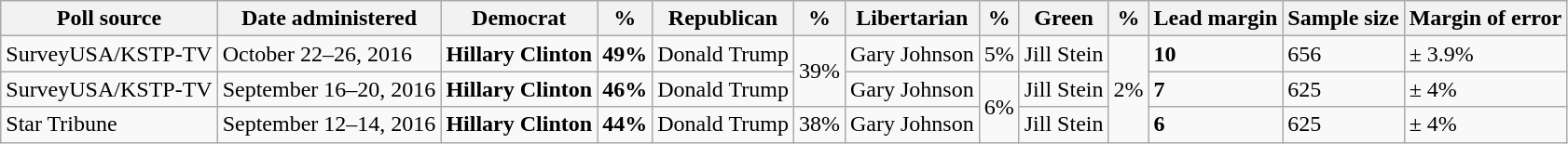<table class="wikitable">
<tr>
<th>Poll source</th>
<th>Date administered</th>
<th>Democrat</th>
<th>%</th>
<th>Republican</th>
<th>%</th>
<th>Libertarian</th>
<th>%</th>
<th>Green</th>
<th>%</th>
<th>Lead margin</th>
<th>Sample size</th>
<th>Margin of error</th>
</tr>
<tr>
<td>SurveyUSA/KSTP-TV</td>
<td>October 22–26, 2016</td>
<td><strong>Hillary Clinton</strong></td>
<td><strong>49%</strong></td>
<td>Donald Trump</td>
<td rowspan="2">39%</td>
<td>Gary Johnson</td>
<td>5%</td>
<td>Jill Stein</td>
<td rowspan="3">2%</td>
<td><strong>10</strong></td>
<td>656</td>
<td>± 3.9%</td>
</tr>
<tr>
<td>SurveyUSA/KSTP-TV</td>
<td>September 16–20, 2016</td>
<td><strong>Hillary Clinton</strong></td>
<td><strong>46%</strong></td>
<td>Donald Trump</td>
<td>Gary Johnson</td>
<td rowspan="2">6%</td>
<td>Jill Stein</td>
<td><strong>7</strong></td>
<td>625</td>
<td>± 4%</td>
</tr>
<tr>
<td>Star Tribune</td>
<td>September 12–14, 2016</td>
<td><strong>Hillary Clinton</strong></td>
<td><strong>44%</strong></td>
<td>Donald Trump</td>
<td>38%</td>
<td>Gary Johnson</td>
<td>Jill Stein</td>
<td><strong>6</strong></td>
<td>625</td>
<td>± 4%</td>
</tr>
</table>
